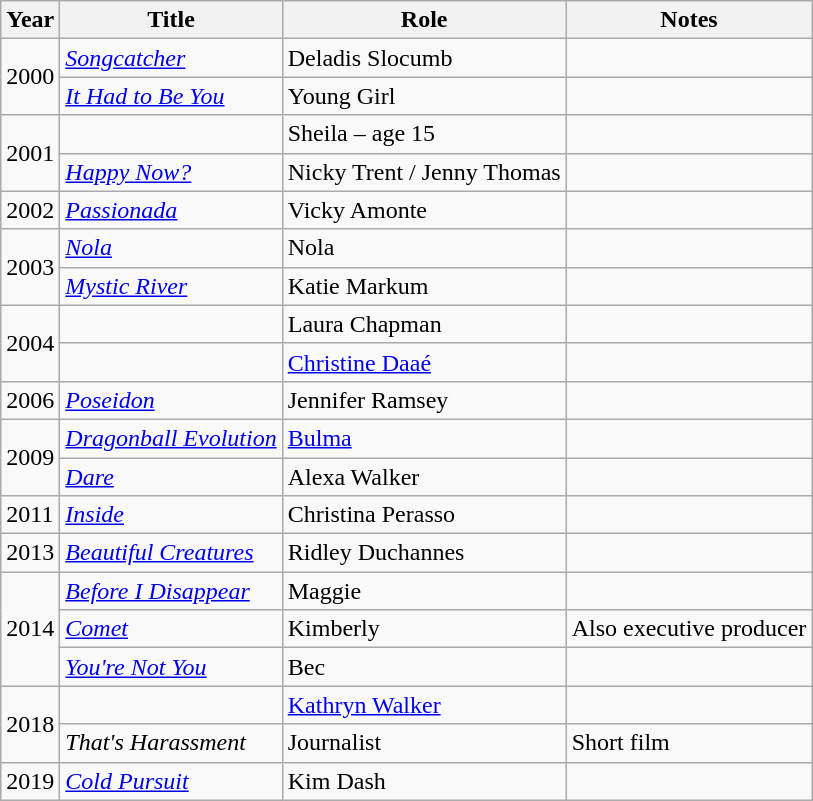<table class="wikitable sortable">
<tr>
<th>Year</th>
<th>Title</th>
<th>Role</th>
<th class="unsortable">Notes</th>
</tr>
<tr>
<td rowspan="2">2000</td>
<td><em><a href='#'>Songcatcher</a></em></td>
<td>Deladis Slocumb</td>
<td></td>
</tr>
<tr>
<td><em><a href='#'>It Had to Be You</a></em></td>
<td>Young Girl</td>
<td></td>
</tr>
<tr>
<td rowspan="2">2001</td>
<td><em></em></td>
<td>Sheila – age 15</td>
<td></td>
</tr>
<tr>
<td><em><a href='#'>Happy Now?</a></em></td>
<td>Nicky Trent / Jenny Thomas</td>
<td></td>
</tr>
<tr>
<td>2002</td>
<td><em><a href='#'>Passionada</a></em></td>
<td>Vicky Amonte</td>
<td></td>
</tr>
<tr>
<td rowspan="2">2003</td>
<td><em><a href='#'>Nola</a></em></td>
<td>Nola</td>
<td></td>
</tr>
<tr>
<td><em><a href='#'>Mystic River</a></em></td>
<td>Katie Markum</td>
<td></td>
</tr>
<tr>
<td rowspan="2">2004</td>
<td><em></em></td>
<td>Laura Chapman</td>
<td></td>
</tr>
<tr>
<td><em></em></td>
<td><a href='#'>Christine Daaé</a></td>
<td></td>
</tr>
<tr>
<td>2006</td>
<td><em><a href='#'>Poseidon</a></em></td>
<td>Jennifer Ramsey</td>
<td></td>
</tr>
<tr>
<td rowspan="2">2009</td>
<td><em><a href='#'>Dragonball Evolution</a></em></td>
<td><a href='#'>Bulma</a></td>
<td></td>
</tr>
<tr>
<td><em><a href='#'>Dare</a></em></td>
<td>Alexa Walker</td>
<td></td>
</tr>
<tr>
<td>2011</td>
<td><em><a href='#'>Inside</a></em></td>
<td>Christina Perasso</td>
<td></td>
</tr>
<tr>
<td>2013</td>
<td><em><a href='#'>Beautiful Creatures</a></em></td>
<td>Ridley Duchannes</td>
<td></td>
</tr>
<tr>
<td rowspan="3">2014</td>
<td><em><a href='#'>Before I Disappear</a></em></td>
<td>Maggie</td>
<td></td>
</tr>
<tr>
<td><em><a href='#'>Comet</a></em></td>
<td>Kimberly</td>
<td>Also executive producer</td>
</tr>
<tr>
<td><em><a href='#'>You're Not You</a></em></td>
<td>Bec</td>
<td></td>
</tr>
<tr>
<td rowspan=2>2018</td>
<td><em></em></td>
<td><a href='#'>Kathryn Walker</a></td>
<td></td>
</tr>
<tr>
<td><em>That's Harassment</em></td>
<td>Journalist</td>
<td>Short film</td>
</tr>
<tr>
<td>2019</td>
<td><em><a href='#'>Cold Pursuit</a></em></td>
<td>Kim Dash</td>
<td></td>
</tr>
</table>
